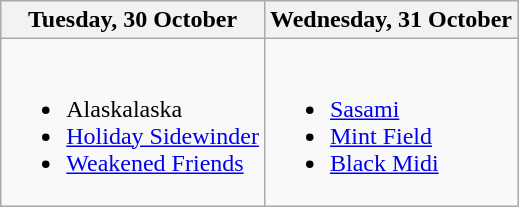<table class="wikitable">
<tr>
<th>Tuesday, 30 October</th>
<th>Wednesday, 31 October</th>
</tr>
<tr valign="top">
<td><br><ul><li>Alaskalaska</li><li><a href='#'>Holiday Sidewinder</a></li><li><a href='#'>Weakened Friends</a></li></ul></td>
<td><br><ul><li><a href='#'>Sasami</a></li><li><a href='#'>Mint Field</a></li><li><a href='#'>Black Midi</a></li></ul></td>
</tr>
</table>
